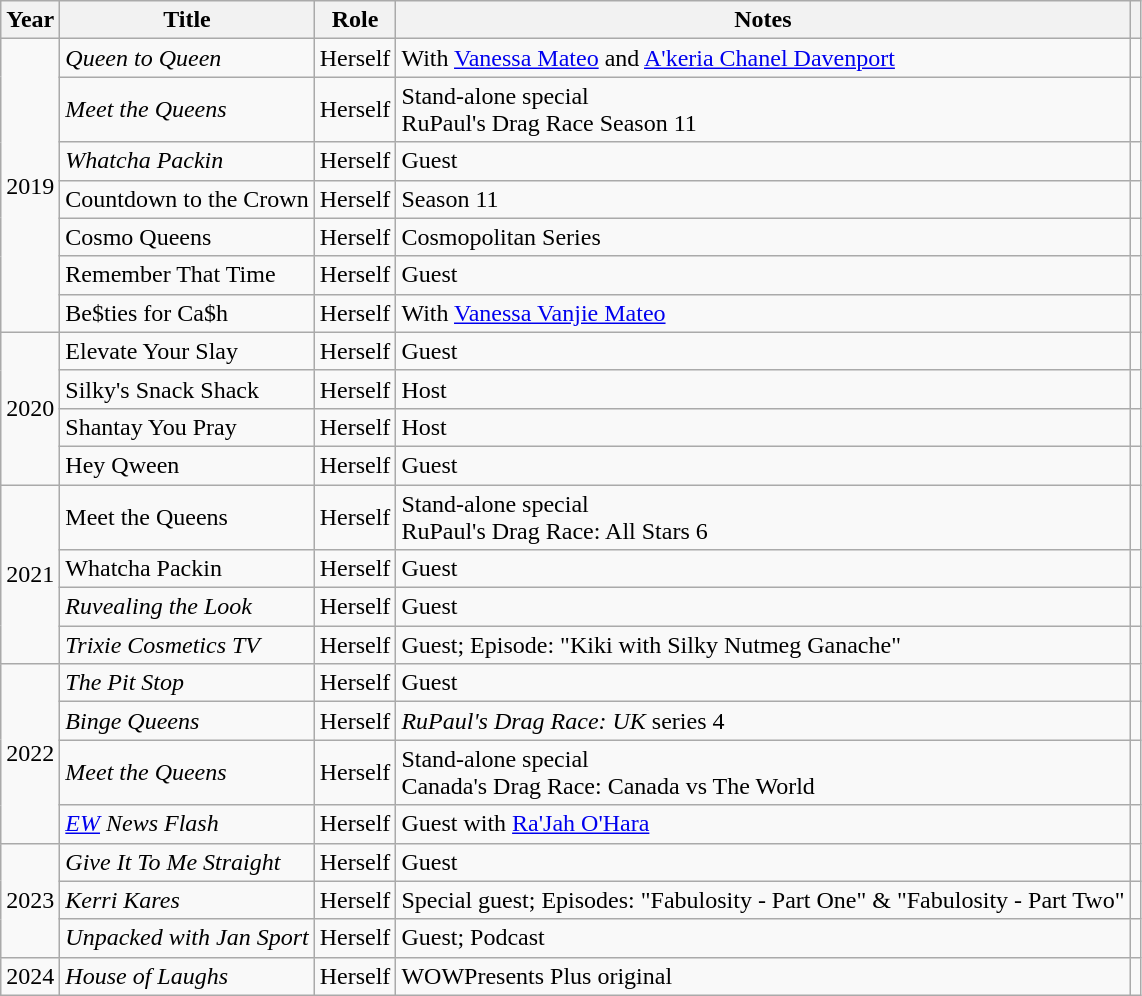<table class="wikitable plainrowheaders sortable">
<tr>
<th scope="col">Year</th>
<th scope="col">Title</th>
<th scope="col">Role</th>
<th scope="col">Notes</th>
<th style="text-align: center;" class="unsortable"></th>
</tr>
<tr>
<td rowspan="7">2019</td>
<td><em>Queen to Queen</em></td>
<td>Herself</td>
<td>With <a href='#'>Vanessa Mateo</a> and <a href='#'>A'keria Chanel Davenport</a></td>
<td></td>
</tr>
<tr>
<td><em>Meet the Queens</em></td>
<td>Herself</td>
<td>Stand-alone special<br>RuPaul's Drag Race Season 11</td>
<td></td>
</tr>
<tr>
<td><em>Whatcha Packin<strong></td>
<td>Herself</td>
<td>Guest</td>
<td></td>
</tr>
<tr>
<td></em>Countdown to the Crown<em></td>
<td>Herself</td>
<td>Season 11</td>
<td></td>
</tr>
<tr>
<td></em>Cosmo Queens<em></td>
<td>Herself</td>
<td>Cosmopolitan Series</td>
<td></td>
</tr>
<tr>
<td></em>Remember That Time<em></td>
<td>Herself</td>
<td>Guest</td>
<td></td>
</tr>
<tr>
<td></em>Be$ties for Ca$h<em></td>
<td>Herself</td>
<td>With <a href='#'>Vanessa Vanjie Mateo</a></td>
<td></td>
</tr>
<tr>
<td rowspan="4">2020</td>
<td></em>Elevate Your Slay<em></td>
<td>Herself</td>
<td>Guest</td>
<td></td>
</tr>
<tr>
<td></em>Silky's Snack Shack<em></td>
<td>Herself</td>
<td>Host</td>
<td></td>
</tr>
<tr>
<td></em>Shantay You Pray<em></td>
<td>Herself</td>
<td>Host</td>
<td></td>
</tr>
<tr>
<td></em>Hey Qween<em></td>
<td>Herself</td>
<td>Guest</td>
<td></td>
</tr>
<tr>
<td rowspan="4">2021</td>
<td></em>Meet the Queens<em></td>
<td>Herself</td>
<td>Stand-alone special<br>RuPaul's Drag Race: All Stars 6</td>
<td></td>
</tr>
<tr>
<td></em>Whatcha Packin</strong></td>
<td>Herself</td>
<td>Guest</td>
<td></td>
</tr>
<tr>
<td><em>Ruvealing the Look</em></td>
<td>Herself</td>
<td>Guest</td>
<td></td>
</tr>
<tr>
<td><em>Trixie Cosmetics TV</em></td>
<td>Herself</td>
<td>Guest; Episode: "Kiki with Silky Nutmeg Ganache"</td>
<td></td>
</tr>
<tr>
<td rowspan="4">2022</td>
<td><em>The Pit Stop</em></td>
<td>Herself</td>
<td>Guest</td>
<td></td>
</tr>
<tr>
<td><em>Binge Queens</em></td>
<td>Herself</td>
<td><em>RuPaul's Drag Race: UK</em> series 4</td>
<td></td>
</tr>
<tr>
<td><em>Meet the Queens</em></td>
<td>Herself</td>
<td>Stand-alone special<br>Canada's Drag Race: Canada vs The World</td>
<td></td>
</tr>
<tr>
<td><em><a href='#'>EW</a> News Flash</em></td>
<td>Herself</td>
<td>Guest with <a href='#'>Ra'Jah O'Hara</a></td>
<td></td>
</tr>
<tr>
<td rowspan="3">2023</td>
<td><em>Give It To Me Straight</em></td>
<td>Herself</td>
<td>Guest</td>
<td style="text-align: center;"></td>
</tr>
<tr>
<td><em>Kerri Kares</em></td>
<td>Herself</td>
<td>Special guest; Episodes: "Fabulosity - Part One" & "Fabulosity - Part Two"</td>
<td style="text-align: center;"></td>
</tr>
<tr>
<td><em>Unpacked with Jan Sport</em></td>
<td>Herself</td>
<td>Guest; Podcast</td>
<td style="text-align: center;"></td>
</tr>
<tr>
<td>2024</td>
<td><em>House of Laughs</em></td>
<td>Herself</td>
<td>WOWPresents Plus original</td>
<td></td>
</tr>
</table>
